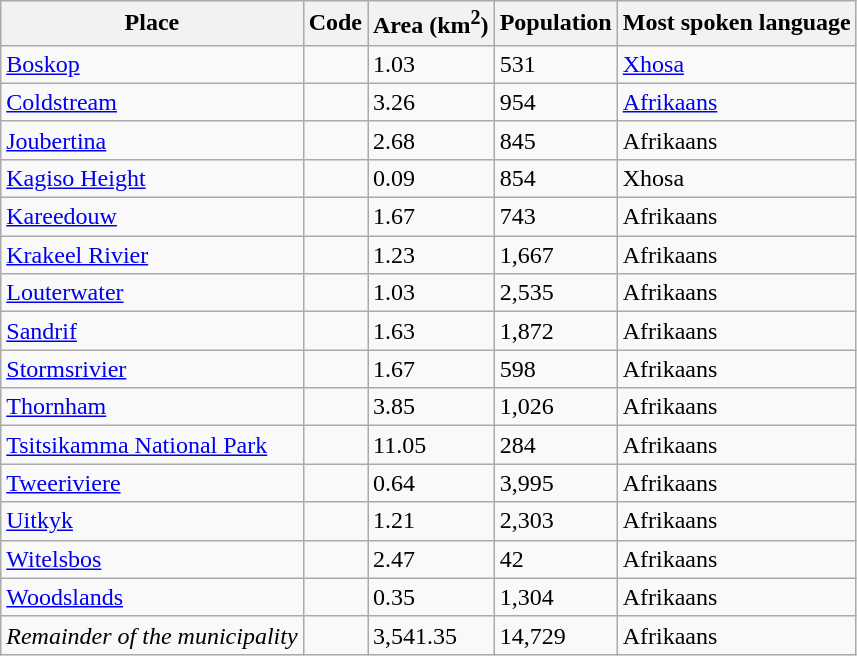<table class="wikitable sortable">
<tr>
<th>Place</th>
<th>Code</th>
<th>Area (km<sup>2</sup>)</th>
<th>Population</th>
<th>Most spoken language</th>
</tr>
<tr>
<td><a href='#'>Boskop</a></td>
<td></td>
<td>1.03</td>
<td>531</td>
<td><a href='#'>Xhosa</a></td>
</tr>
<tr>
<td><a href='#'>Coldstream</a></td>
<td></td>
<td>3.26</td>
<td>954</td>
<td><a href='#'>Afrikaans</a></td>
</tr>
<tr>
<td><a href='#'>Joubertina</a></td>
<td></td>
<td>2.68</td>
<td>845</td>
<td>Afrikaans</td>
</tr>
<tr>
<td><a href='#'>Kagiso Height</a></td>
<td></td>
<td>0.09</td>
<td>854</td>
<td>Xhosa</td>
</tr>
<tr>
<td><a href='#'>Kareedouw</a></td>
<td></td>
<td>1.67</td>
<td>743</td>
<td>Afrikaans</td>
</tr>
<tr>
<td><a href='#'>Krakeel Rivier</a></td>
<td></td>
<td>1.23</td>
<td>1,667</td>
<td>Afrikaans</td>
</tr>
<tr>
<td><a href='#'>Louterwater</a></td>
<td></td>
<td>1.03</td>
<td>2,535</td>
<td>Afrikaans</td>
</tr>
<tr>
<td><a href='#'>Sandrif</a></td>
<td></td>
<td>1.63</td>
<td>1,872</td>
<td>Afrikaans</td>
</tr>
<tr>
<td><a href='#'>Stormsrivier</a></td>
<td></td>
<td>1.67</td>
<td>598</td>
<td>Afrikaans</td>
</tr>
<tr>
<td><a href='#'>Thornham</a></td>
<td></td>
<td>3.85</td>
<td>1,026</td>
<td>Afrikaans</td>
</tr>
<tr>
<td><a href='#'>Tsitsikamma National Park</a></td>
<td></td>
<td>11.05</td>
<td>284</td>
<td>Afrikaans</td>
</tr>
<tr>
<td><a href='#'>Tweeriviere</a></td>
<td></td>
<td>0.64</td>
<td>3,995</td>
<td>Afrikaans</td>
</tr>
<tr>
<td><a href='#'>Uitkyk</a></td>
<td></td>
<td>1.21</td>
<td>2,303</td>
<td>Afrikaans</td>
</tr>
<tr>
<td><a href='#'>Witelsbos</a></td>
<td></td>
<td>2.47</td>
<td>42</td>
<td>Afrikaans</td>
</tr>
<tr>
<td><a href='#'>Woodslands</a></td>
<td></td>
<td>0.35</td>
<td>1,304</td>
<td>Afrikaans</td>
</tr>
<tr>
<td><em>Remainder of the municipality</em></td>
<td></td>
<td>3,541.35</td>
<td>14,729</td>
<td>Afrikaans</td>
</tr>
</table>
